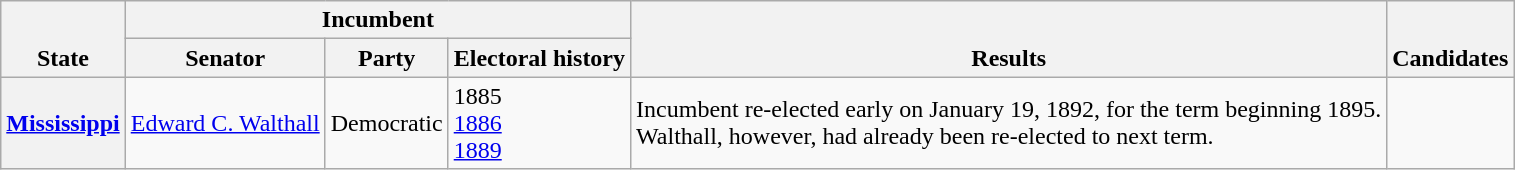<table class=wikitable>
<tr valign=bottom>
<th rowspan=2>State</th>
<th colspan=3>Incumbent</th>
<th rowspan=2>Results</th>
<th rowspan=2>Candidates</th>
</tr>
<tr>
<th>Senator</th>
<th>Party</th>
<th>Electoral history</th>
</tr>
<tr>
<th><a href='#'>Mississippi</a></th>
<td><a href='#'>Edward C. Walthall</a></td>
<td>Democratic</td>
<td>1885 <br><a href='#'>1886 </a><br><a href='#'>1889</a></td>
<td>Incumbent re-elected early on January 19, 1892, for the term beginning 1895.<br>Walthall, however, had already been re-elected to next term.</td>
<td nowrap></td>
</tr>
</table>
